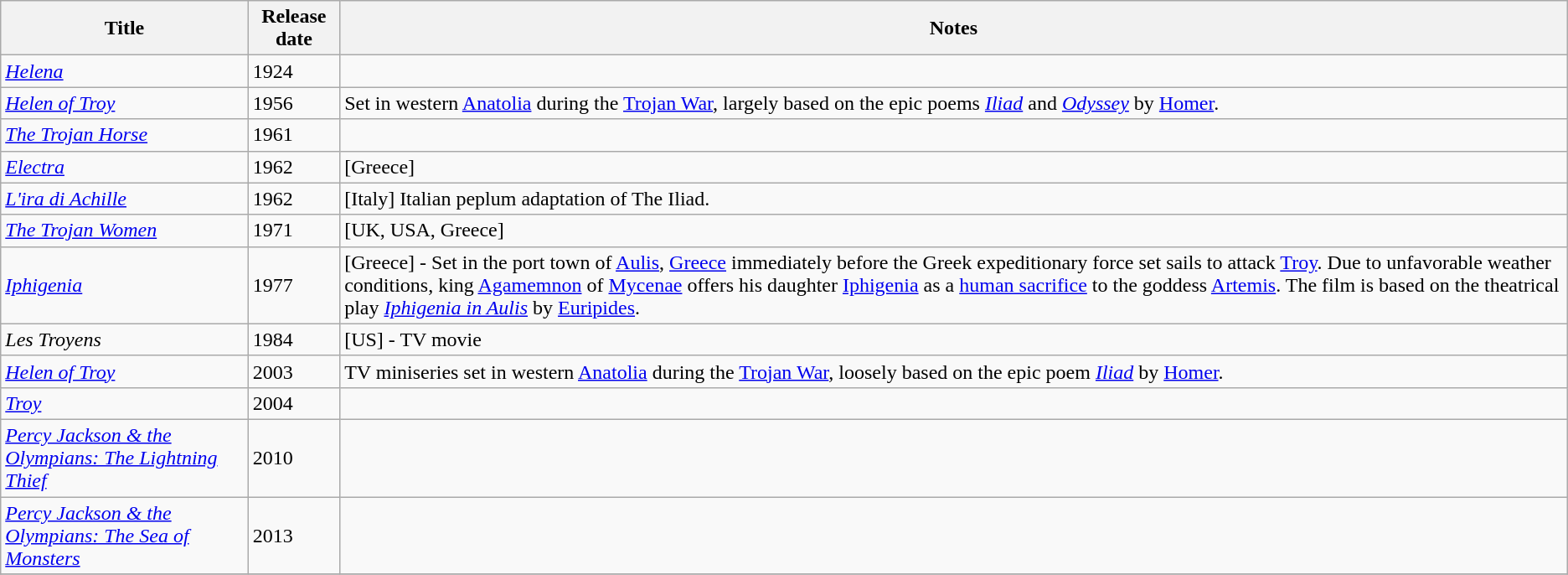<table class="wikitable sortable">
<tr>
<th scope="col">Title</th>
<th scope="col">Release date</th>
<th scope="col" class="unsortable">Notes</th>
</tr>
<tr>
<td><em><a href='#'>Helena</a></em></td>
<td>1924</td>
<td></td>
</tr>
<tr>
<td><em><a href='#'>Helen of Troy</a></em></td>
<td>1956</td>
<td>Set in western <a href='#'>Anatolia</a> during the <a href='#'>Trojan War</a>, largely based on the epic poems <em><a href='#'>Iliad</a></em> and <em><a href='#'>Odyssey</a></em> by <a href='#'>Homer</a>.</td>
</tr>
<tr>
<td><em><a href='#'>The Trojan Horse</a></em></td>
<td>1961</td>
<td></td>
</tr>
<tr>
<td><em><a href='#'>Electra</a></em></td>
<td>1962</td>
<td>[Greece]</td>
</tr>
<tr>
<td><em><a href='#'>L'ira di Achille</a></em></td>
<td>1962</td>
<td>[Italy] Italian peplum adaptation of The Iliad.</td>
</tr>
<tr>
<td><em><a href='#'>The Trojan Women</a></em></td>
<td>1971</td>
<td>[UK, USA, Greece]</td>
</tr>
<tr>
<td><em><a href='#'>Iphigenia</a></em></td>
<td>1977</td>
<td>[Greece] - Set in the port town of <a href='#'>Aulis</a>, <a href='#'>Greece</a> immediately before the Greek expeditionary force set sails to attack <a href='#'>Troy</a>. Due to unfavorable weather conditions, king <a href='#'>Agamemnon</a> of <a href='#'>Mycenae</a> offers his daughter <a href='#'>Iphigenia</a> as a <a href='#'>human sacrifice</a> to the goddess <a href='#'>Artemis</a>. The film is based on the theatrical play <em><a href='#'>Iphigenia in Aulis</a></em> by <a href='#'>Euripides</a>.</td>
</tr>
<tr>
<td><em>Les Troyens</em></td>
<td>1984</td>
<td>[US] - TV movie</td>
</tr>
<tr>
<td><em><a href='#'>Helen of Troy</a></em></td>
<td>2003</td>
<td>TV miniseries set in western <a href='#'>Anatolia</a> during the <a href='#'>Trojan War</a>, loosely based on the epic poem <em><a href='#'>Iliad</a></em> by <a href='#'>Homer</a>.</td>
</tr>
<tr>
<td><em><a href='#'>Troy</a></em></td>
<td>2004</td>
<td></td>
</tr>
<tr>
<td><em><a href='#'>Percy Jackson & the Olympians: The Lightning Thief</a></em></td>
<td>2010</td>
<td></td>
</tr>
<tr>
<td><em><a href='#'>Percy Jackson & the Olympians: The Sea of Monsters</a></em></td>
<td>2013</td>
<td></td>
</tr>
<tr>
</tr>
</table>
